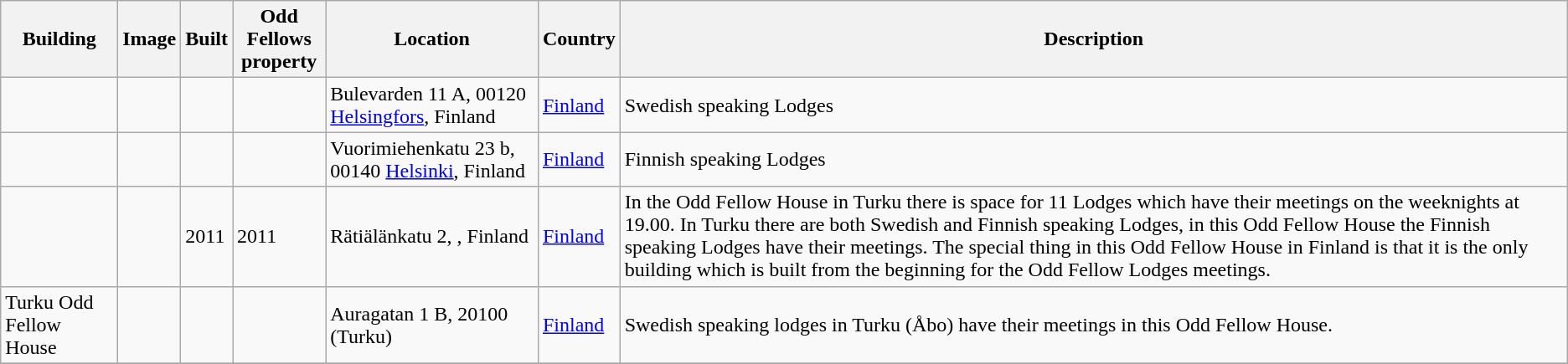<table class="wikitable sortable">
<tr>
<th>Building<br></th>
<th class="unsortable">Image</th>
<th>Built</th>
<th>Odd Fellows<br>property</th>
<th>Location</th>
<th>Country</th>
<th class="unsortable">Description</th>
</tr>
<tr>
<td></td>
<td></td>
<td></td>
<td></td>
<td>Bulevarden 11 A, 00120 <a href='#'>Helsingfors</a>, Finland</td>
<td><a href='#'>Finland</a></td>
<td>Swedish speaking Lodges</td>
</tr>
<tr>
<td></td>
<td></td>
<td></td>
<td></td>
<td>Vuorimiehenkatu 23 b, 00140 <a href='#'>Helsinki</a>, Finland</td>
<td><a href='#'>Finland</a></td>
<td>Finnish speaking Lodges</td>
</tr>
<tr>
<td></td>
<td></td>
<td>2011</td>
<td>2011</td>
<td>Rätiälänkatu 2, , Finland</td>
<td><a href='#'>Finland</a></td>
<td>In the Odd Fellow House in Turku there is space for 11 Lodges which have their meetings on the weeknights at 19.00. In Turku there are both Swedish and Finnish speaking Lodges, in this Odd Fellow House the Finnish speaking Lodges have their meetings. The special thing in this Odd Fellow House in Finland is that it is the only building which is built from the beginning for the Odd Fellow Lodges meetings.</td>
</tr>
<tr>
<td>Turku Odd Fellow House</td>
<td></td>
<td></td>
<td></td>
<td>Auragatan 1 B, 20100  (Turku)</td>
<td><a href='#'>Finland</a></td>
<td>Swedish speaking lodges in Turku (Åbo) have their meetings in this Odd Fellow House.</td>
</tr>
<tr>
</tr>
</table>
